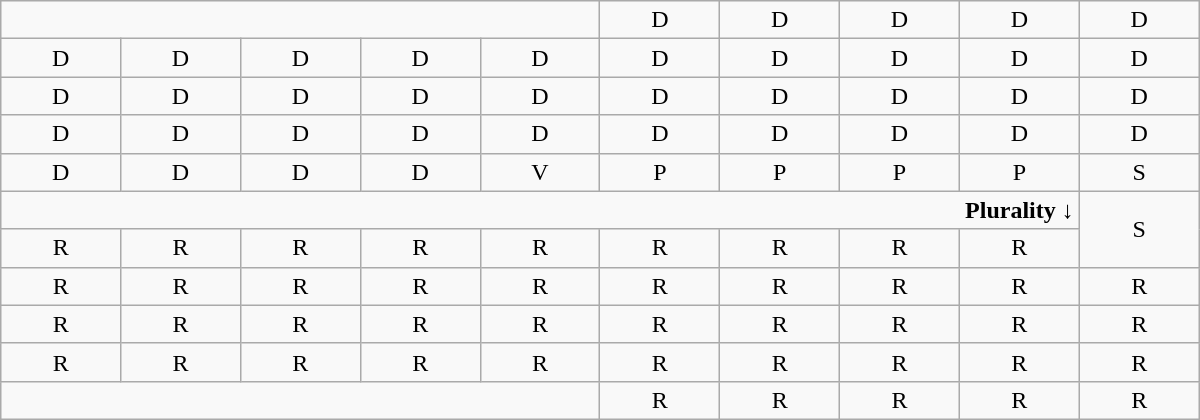<table class="wikitable" style="text-align:center" width=800px>
<tr>
<td colspan=5></td>
<td>D</td>
<td>D</td>
<td>D</td>
<td>D</td>
<td>D</td>
</tr>
<tr>
<td width=50px >D</td>
<td width=50px >D</td>
<td width=50px >D</td>
<td width=50px >D</td>
<td width=50px >D</td>
<td width=50px >D</td>
<td width=50px >D</td>
<td width=50px >D</td>
<td width=50px >D</td>
<td width=50px >D</td>
</tr>
<tr>
<td>D</td>
<td>D</td>
<td>D</td>
<td>D</td>
<td>D</td>
<td>D</td>
<td>D</td>
<td>D</td>
<td>D</td>
<td>D</td>
</tr>
<tr>
<td>D<br></td>
<td>D<br></td>
<td>D<br></td>
<td>D<br></td>
<td>D<br></td>
<td>D<br></td>
<td>D<br></td>
<td>D<br></td>
<td>D<br></td>
<td>D<br></td>
</tr>
<tr>
<td>D<br></td>
<td>D<br></td>
<td>D<br></td>
<td>D<br></td>
<td>V</td>
<td>P<br></td>
<td>P<br></td>
<td>P</td>
<td>P</td>
<td>S<br></td>
</tr>
<tr>
<td colspan=9 align=right><strong>Plurality ↓</strong></td>
<td rowspan=2 >S</td>
</tr>
<tr>
<td>R<br></td>
<td>R<br></td>
<td>R<br></td>
<td>R<br></td>
<td>R<br></td>
<td>R<br></td>
<td>R<br></td>
<td>R<br></td>
<td>R<br></td>
</tr>
<tr>
<td>R<br></td>
<td>R<br></td>
<td>R<br></td>
<td>R<br></td>
<td>R</td>
<td>R</td>
<td>R</td>
<td>R</td>
<td>R</td>
<td>R</td>
</tr>
<tr>
<td>R</td>
<td>R</td>
<td>R</td>
<td>R</td>
<td>R</td>
<td>R</td>
<td>R</td>
<td>R</td>
<td>R</td>
<td>R</td>
</tr>
<tr>
<td>R</td>
<td>R</td>
<td>R</td>
<td>R</td>
<td>R</td>
<td>R</td>
<td>R</td>
<td>R</td>
<td>R</td>
<td>R</td>
</tr>
<tr>
<td colspan=5></td>
<td>R</td>
<td>R</td>
<td>R</td>
<td>R</td>
<td>R</td>
</tr>
</table>
